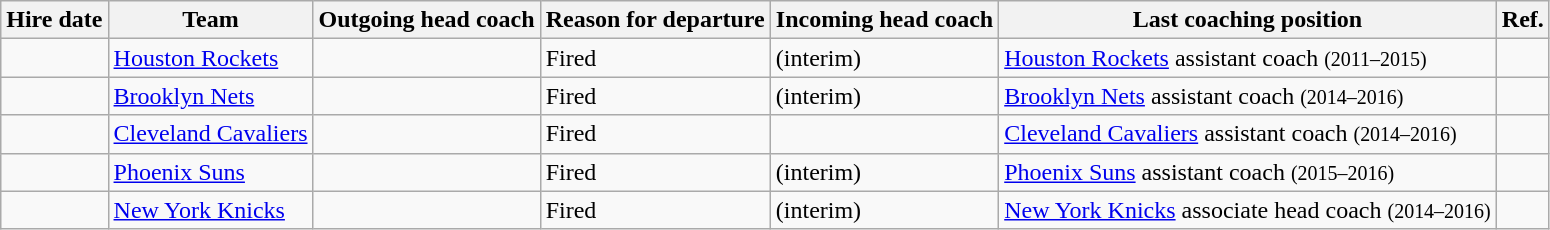<table class="wikitable sortable">
<tr>
<th>Hire date</th>
<th>Team</th>
<th>Outgoing head coach</th>
<th>Reason for departure</th>
<th>Incoming head coach</th>
<th class="unsortable">Last coaching position</th>
<th class="unsortable">Ref.</th>
</tr>
<tr>
<td align=center></td>
<td><a href='#'>Houston Rockets</a></td>
<td></td>
<td>Fired</td>
<td> (interim)</td>
<td><a href='#'>Houston Rockets</a> assistant coach <small>(2011–2015)</small></td>
<td></td>
</tr>
<tr>
<td align=center></td>
<td><a href='#'>Brooklyn Nets</a></td>
<td></td>
<td>Fired</td>
<td> (interim)</td>
<td><a href='#'>Brooklyn Nets</a> assistant coach <small>(2014–2016)</small></td>
<td></td>
</tr>
<tr>
<td align=center></td>
<td><a href='#'>Cleveland Cavaliers</a></td>
<td></td>
<td>Fired</td>
<td></td>
<td><a href='#'>Cleveland Cavaliers</a> assistant coach <small>(2014–2016)</small></td>
<td></td>
</tr>
<tr>
<td align=center></td>
<td><a href='#'>Phoenix Suns</a></td>
<td></td>
<td>Fired</td>
<td> (interim)</td>
<td><a href='#'>Phoenix Suns</a> assistant coach <small>(2015–2016)</small></td>
<td></td>
</tr>
<tr>
<td align=center></td>
<td><a href='#'>New York Knicks</a></td>
<td></td>
<td>Fired</td>
<td> (interim)</td>
<td><a href='#'>New York Knicks</a> associate head coach <small>(2014–2016)</small></td>
<td></td>
</tr>
</table>
